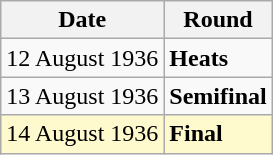<table class="wikitable">
<tr>
<th>Date</th>
<th>Round</th>
</tr>
<tr>
<td>12 August 1936</td>
<td><strong>Heats</strong></td>
</tr>
<tr>
<td>13 August 1936</td>
<td><strong>Semifinal</strong></td>
</tr>
<tr>
<td style=background:lemonchiffon>14 August 1936</td>
<td style=background:lemonchiffon><strong>Final</strong></td>
</tr>
</table>
